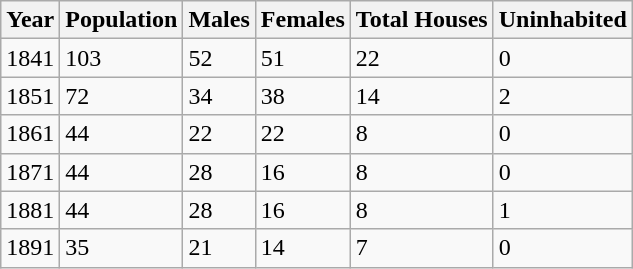<table class="wikitable">
<tr>
<th>Year</th>
<th>Population</th>
<th>Males</th>
<th>Females</th>
<th>Total Houses</th>
<th>Uninhabited</th>
</tr>
<tr>
<td>1841</td>
<td>103</td>
<td>52</td>
<td>51</td>
<td>22</td>
<td>0</td>
</tr>
<tr>
<td>1851</td>
<td>72</td>
<td>34</td>
<td>38</td>
<td>14</td>
<td>2</td>
</tr>
<tr>
<td>1861</td>
<td>44</td>
<td>22</td>
<td>22</td>
<td>8</td>
<td>0</td>
</tr>
<tr>
<td>1871</td>
<td>44</td>
<td>28</td>
<td>16</td>
<td>8</td>
<td>0</td>
</tr>
<tr>
<td>1881</td>
<td>44</td>
<td>28</td>
<td>16</td>
<td>8</td>
<td>1</td>
</tr>
<tr>
<td>1891</td>
<td>35</td>
<td>21</td>
<td>14</td>
<td>7</td>
<td>0</td>
</tr>
</table>
